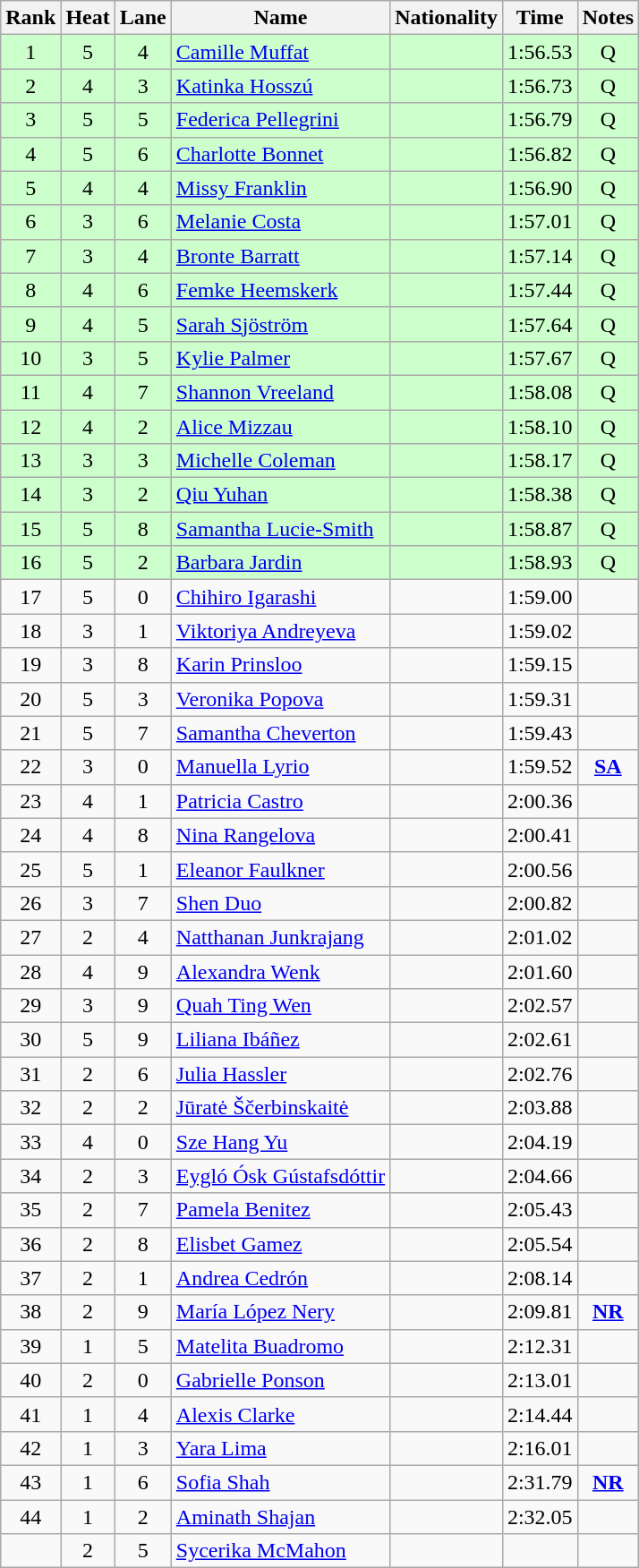<table class="wikitable sortable" style="text-align:center">
<tr>
<th>Rank</th>
<th>Heat</th>
<th>Lane</th>
<th>Name</th>
<th>Nationality</th>
<th>Time</th>
<th>Notes</th>
</tr>
<tr bgcolor=ccffcc>
<td>1</td>
<td>5</td>
<td>4</td>
<td align=left><a href='#'>Camille Muffat</a></td>
<td align=left></td>
<td>1:56.53</td>
<td>Q</td>
</tr>
<tr bgcolor=ccffcc>
<td>2</td>
<td>4</td>
<td>3</td>
<td align=left><a href='#'>Katinka Hosszú</a></td>
<td align=left></td>
<td>1:56.73</td>
<td>Q</td>
</tr>
<tr bgcolor=ccffcc>
<td>3</td>
<td>5</td>
<td>5</td>
<td align=left><a href='#'>Federica Pellegrini</a></td>
<td align=left></td>
<td>1:56.79</td>
<td>Q</td>
</tr>
<tr bgcolor=ccffcc>
<td>4</td>
<td>5</td>
<td>6</td>
<td align=left><a href='#'>Charlotte Bonnet</a></td>
<td align=left></td>
<td>1:56.82</td>
<td>Q</td>
</tr>
<tr bgcolor=ccffcc>
<td>5</td>
<td>4</td>
<td>4</td>
<td align=left><a href='#'>Missy Franklin</a></td>
<td align=left></td>
<td>1:56.90</td>
<td>Q</td>
</tr>
<tr bgcolor=ccffcc>
<td>6</td>
<td>3</td>
<td>6</td>
<td align=left><a href='#'>Melanie Costa</a></td>
<td align=left></td>
<td>1:57.01</td>
<td>Q</td>
</tr>
<tr bgcolor=ccffcc>
<td>7</td>
<td>3</td>
<td>4</td>
<td align=left><a href='#'>Bronte Barratt</a></td>
<td align=left></td>
<td>1:57.14</td>
<td>Q</td>
</tr>
<tr bgcolor=ccffcc>
<td>8</td>
<td>4</td>
<td>6</td>
<td align=left><a href='#'>Femke Heemskerk</a></td>
<td align=left></td>
<td>1:57.44</td>
<td>Q</td>
</tr>
<tr bgcolor=ccffcc>
<td>9</td>
<td>4</td>
<td>5</td>
<td align=left><a href='#'>Sarah Sjöström</a></td>
<td align=left></td>
<td>1:57.64</td>
<td>Q</td>
</tr>
<tr bgcolor=ccffcc>
<td>10</td>
<td>3</td>
<td>5</td>
<td align=left><a href='#'>Kylie Palmer</a></td>
<td align=left></td>
<td>1:57.67</td>
<td>Q</td>
</tr>
<tr bgcolor=ccffcc>
<td>11</td>
<td>4</td>
<td>7</td>
<td align=left><a href='#'>Shannon Vreeland</a></td>
<td align=left></td>
<td>1:58.08</td>
<td>Q</td>
</tr>
<tr bgcolor=ccffcc>
<td>12</td>
<td>4</td>
<td>2</td>
<td align=left><a href='#'>Alice Mizzau</a></td>
<td align=left></td>
<td>1:58.10</td>
<td>Q</td>
</tr>
<tr bgcolor=ccffcc>
<td>13</td>
<td>3</td>
<td>3</td>
<td align=left><a href='#'>Michelle Coleman</a></td>
<td align=left></td>
<td>1:58.17</td>
<td>Q</td>
</tr>
<tr bgcolor=ccffcc>
<td>14</td>
<td>3</td>
<td>2</td>
<td align=left><a href='#'>Qiu Yuhan</a></td>
<td align=left></td>
<td>1:58.38</td>
<td>Q</td>
</tr>
<tr bgcolor=ccffcc>
<td>15</td>
<td>5</td>
<td>8</td>
<td align=left><a href='#'>Samantha Lucie-Smith</a></td>
<td align=left></td>
<td>1:58.87</td>
<td>Q</td>
</tr>
<tr bgcolor=ccffcc>
<td>16</td>
<td>5</td>
<td>2</td>
<td align=left><a href='#'>Barbara Jardin</a></td>
<td align=left></td>
<td>1:58.93</td>
<td>Q</td>
</tr>
<tr>
<td>17</td>
<td>5</td>
<td>0</td>
<td align=left><a href='#'>Chihiro Igarashi</a></td>
<td align=left></td>
<td>1:59.00</td>
<td></td>
</tr>
<tr>
<td>18</td>
<td>3</td>
<td>1</td>
<td align=left><a href='#'>Viktoriya Andreyeva</a></td>
<td align=left></td>
<td>1:59.02</td>
<td></td>
</tr>
<tr>
<td>19</td>
<td>3</td>
<td>8</td>
<td align=left><a href='#'>Karin Prinsloo</a></td>
<td align=left></td>
<td>1:59.15</td>
<td></td>
</tr>
<tr>
<td>20</td>
<td>5</td>
<td>3</td>
<td align=left><a href='#'>Veronika Popova</a></td>
<td align=left></td>
<td>1:59.31</td>
<td></td>
</tr>
<tr>
<td>21</td>
<td>5</td>
<td>7</td>
<td align=left><a href='#'>Samantha Cheverton</a></td>
<td align=left></td>
<td>1:59.43</td>
<td></td>
</tr>
<tr>
<td>22</td>
<td>3</td>
<td>0</td>
<td align=left><a href='#'>Manuella Lyrio</a></td>
<td align=left></td>
<td>1:59.52</td>
<td><strong><a href='#'>SA</a></strong></td>
</tr>
<tr>
<td>23</td>
<td>4</td>
<td>1</td>
<td align=left><a href='#'>Patricia Castro</a></td>
<td align=left></td>
<td>2:00.36</td>
<td></td>
</tr>
<tr>
<td>24</td>
<td>4</td>
<td>8</td>
<td align=left><a href='#'>Nina Rangelova</a></td>
<td align=left></td>
<td>2:00.41</td>
<td></td>
</tr>
<tr>
<td>25</td>
<td>5</td>
<td>1</td>
<td align=left><a href='#'>Eleanor Faulkner</a></td>
<td align=left></td>
<td>2:00.56</td>
<td></td>
</tr>
<tr>
<td>26</td>
<td>3</td>
<td>7</td>
<td align=left><a href='#'>Shen Duo</a></td>
<td align=left></td>
<td>2:00.82</td>
<td></td>
</tr>
<tr>
<td>27</td>
<td>2</td>
<td>4</td>
<td align=left><a href='#'>Natthanan Junkrajang</a></td>
<td align=left></td>
<td>2:01.02</td>
<td></td>
</tr>
<tr>
<td>28</td>
<td>4</td>
<td>9</td>
<td align=left><a href='#'>Alexandra Wenk</a></td>
<td align=left></td>
<td>2:01.60</td>
<td></td>
</tr>
<tr>
<td>29</td>
<td>3</td>
<td>9</td>
<td align=left><a href='#'>Quah Ting Wen</a></td>
<td align=left></td>
<td>2:02.57</td>
<td></td>
</tr>
<tr>
<td>30</td>
<td>5</td>
<td>9</td>
<td align=left><a href='#'>Liliana Ibáñez</a></td>
<td align=left></td>
<td>2:02.61</td>
<td></td>
</tr>
<tr>
<td>31</td>
<td>2</td>
<td>6</td>
<td align=left><a href='#'>Julia Hassler</a></td>
<td align=left></td>
<td>2:02.76</td>
<td></td>
</tr>
<tr>
<td>32</td>
<td>2</td>
<td>2</td>
<td align=left><a href='#'>Jūratė Ščerbinskaitė</a></td>
<td align=left></td>
<td>2:03.88</td>
<td></td>
</tr>
<tr>
<td>33</td>
<td>4</td>
<td>0</td>
<td align=left><a href='#'>Sze Hang Yu</a></td>
<td align=left></td>
<td>2:04.19</td>
<td></td>
</tr>
<tr>
<td>34</td>
<td>2</td>
<td>3</td>
<td align=left><a href='#'>Eygló Ósk Gústafsdóttir</a></td>
<td align=left></td>
<td>2:04.66</td>
<td></td>
</tr>
<tr>
<td>35</td>
<td>2</td>
<td>7</td>
<td align=left><a href='#'>Pamela Benitez</a></td>
<td align=left></td>
<td>2:05.43</td>
<td></td>
</tr>
<tr>
<td>36</td>
<td>2</td>
<td>8</td>
<td align=left><a href='#'>Elisbet Gamez</a></td>
<td align=left></td>
<td>2:05.54</td>
<td></td>
</tr>
<tr>
<td>37</td>
<td>2</td>
<td>1</td>
<td align=left><a href='#'>Andrea Cedrón</a></td>
<td align=left></td>
<td>2:08.14</td>
<td></td>
</tr>
<tr>
<td>38</td>
<td>2</td>
<td>9</td>
<td align=left><a href='#'>María López Nery</a></td>
<td align=left></td>
<td>2:09.81</td>
<td><strong><a href='#'>NR</a></strong></td>
</tr>
<tr>
<td>39</td>
<td>1</td>
<td>5</td>
<td align=left><a href='#'>Matelita Buadromo</a></td>
<td align=left></td>
<td>2:12.31</td>
<td></td>
</tr>
<tr>
<td>40</td>
<td>2</td>
<td>0</td>
<td align=left><a href='#'>Gabrielle Ponson</a></td>
<td align=left></td>
<td>2:13.01</td>
<td></td>
</tr>
<tr>
<td>41</td>
<td>1</td>
<td>4</td>
<td align=left><a href='#'>Alexis Clarke</a></td>
<td align=left></td>
<td>2:14.44</td>
<td></td>
</tr>
<tr>
<td>42</td>
<td>1</td>
<td>3</td>
<td align=left><a href='#'>Yara Lima</a></td>
<td align=left></td>
<td>2:16.01</td>
<td></td>
</tr>
<tr>
<td>43</td>
<td>1</td>
<td>6</td>
<td align=left><a href='#'>Sofia Shah</a></td>
<td align=left></td>
<td>2:31.79</td>
<td><strong><a href='#'>NR</a></strong></td>
</tr>
<tr>
<td>44</td>
<td>1</td>
<td>2</td>
<td align=left><a href='#'>Aminath Shajan</a></td>
<td align=left></td>
<td>2:32.05</td>
<td></td>
</tr>
<tr>
<td></td>
<td>2</td>
<td>5</td>
<td align=left><a href='#'>Sycerika McMahon</a></td>
<td align=left></td>
<td></td>
<td></td>
</tr>
</table>
